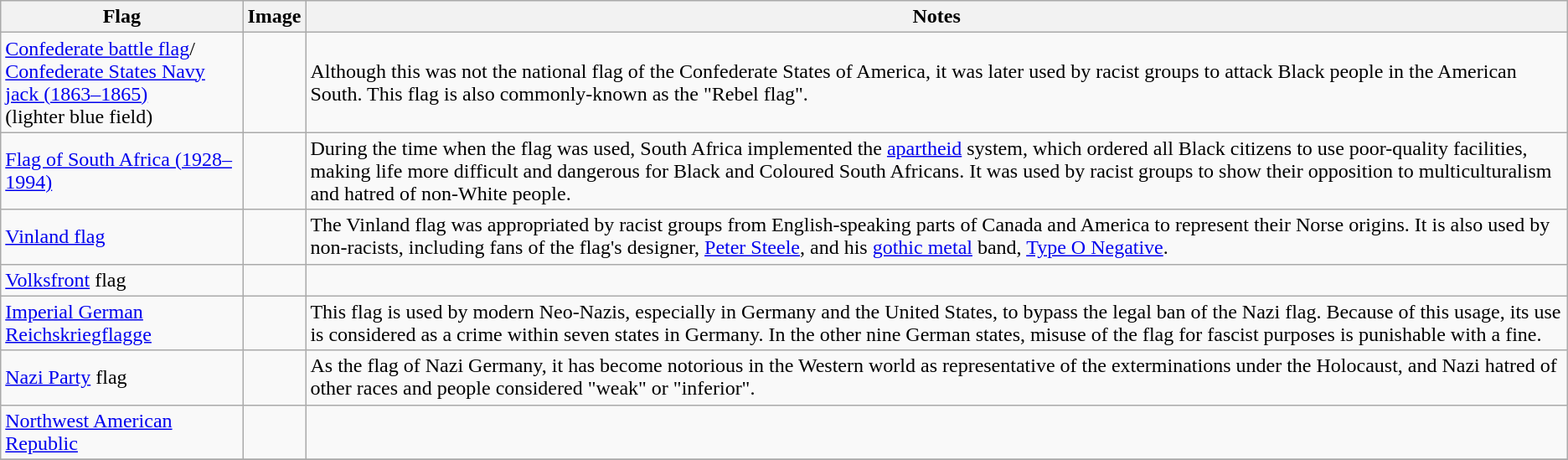<table class="wikitable sortable sticky-header">
<tr>
<th>Flag</th>
<th>Image</th>
<th>Notes</th>
</tr>
<tr>
<td><a href='#'>Confederate battle flag</a>/<br><a href='#'>Confederate States Navy jack (1863–1865)</a><br>(lighter blue field)</td>
<td><br></td>
<td>Although this was not the national flag of the Confederate States of America, it was later used by racist groups to attack Black people in the American South. This flag is also commonly-known as the "Rebel flag".</td>
</tr>
<tr>
<td><a href='#'>Flag of South Africa (1928–1994)</a></td>
<td></td>
<td>During the time when the flag was used, South Africa implemented the <a href='#'>apartheid</a> system, which ordered all Black citizens to use poor-quality facilities, making life more difficult and dangerous for Black and Coloured South Africans. It was used by racist groups to show their opposition to multiculturalism and hatred of non-White people.</td>
</tr>
<tr>
<td><a href='#'>Vinland flag</a></td>
<td></td>
<td>The Vinland flag was appropriated by racist groups from English-speaking parts of Canada and America to represent their Norse origins. It is also used by non-racists, including fans of the flag's designer, <a href='#'>Peter Steele</a>, and his <a href='#'>gothic metal</a> band, <a href='#'>Type O Negative</a>.</td>
</tr>
<tr>
<td><a href='#'>Volksfront</a> flag</td>
<td></td>
<td></td>
</tr>
<tr>
<td><a href='#'>Imperial German Reichskriegflagge</a></td>
<td></td>
<td>This flag is used by modern Neo-Nazis, especially in Germany and the United States, to bypass the legal ban of the Nazi flag. Because of this usage, its use is considered as a crime within seven states in Germany. In the other nine German states, misuse of the flag for fascist purposes is punishable with a fine.</td>
</tr>
<tr>
<td><a href='#'>Nazi Party</a> flag</td>
<td></td>
<td>As the flag of Nazi Germany, it has become notorious in the Western world as representative of the exterminations under the Holocaust, and Nazi hatred of other races and people considered "weak" or "inferior".</td>
</tr>
<tr>
<td><a href='#'>Northwest American Republic</a></td>
<td></td>
<td></td>
</tr>
<tr>
</tr>
</table>
